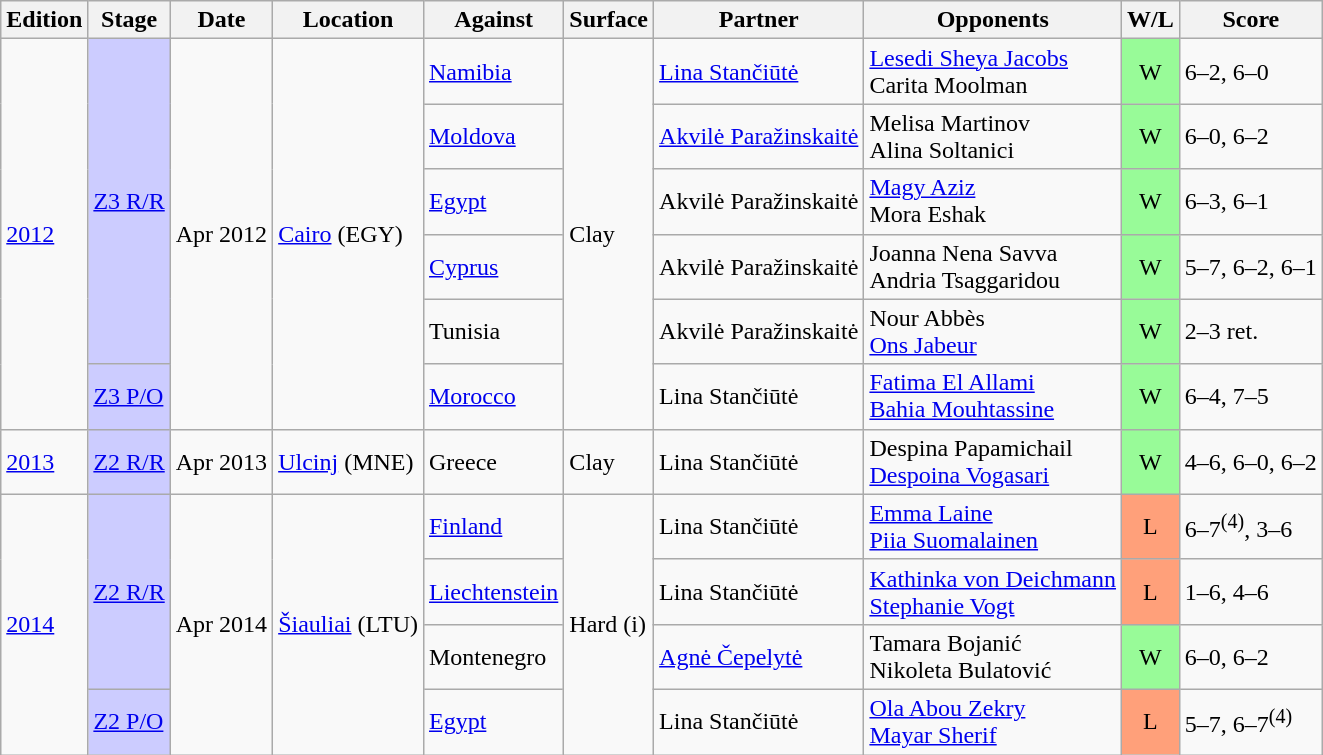<table class=wikitable>
<tr>
<th>Edition</th>
<th>Stage</th>
<th>Date</th>
<th>Location</th>
<th>Against</th>
<th>Surface</th>
<th>Partner</th>
<th>Opponents</th>
<th>W/L</th>
<th>Score</th>
</tr>
<tr>
<td rowspan="6"><a href='#'>2012</a></td>
<td style="background:#ccf;" rowspan="5"><a href='#'>Z3 R/R</a></td>
<td rowspan="6">Apr 2012</td>
<td rowspan="6"><a href='#'>Cairo</a> (EGY)</td>
<td> <a href='#'>Namibia</a></td>
<td rowspan="6">Clay</td>
<td><a href='#'>Lina Stančiūtė</a></td>
<td><a href='#'>Lesedi Sheya Jacobs</a> <br> Carita Moolman</td>
<td style="text-align:center; background:#98fb98;">W</td>
<td>6–2, 6–0</td>
</tr>
<tr>
<td> <a href='#'>Moldova</a></td>
<td><a href='#'>Akvilė Paražinskaitė</a></td>
<td>Melisa Martinov <br>  Alina Soltanici</td>
<td style="text-align:center; background:#98fb98;">W</td>
<td>6–0, 6–2</td>
</tr>
<tr>
<td> <a href='#'>Egypt</a></td>
<td>Akvilė Paražinskaitė</td>
<td><a href='#'>Magy Aziz</a> <br> Mora Eshak</td>
<td style="text-align:center; background:#98fb98;">W</td>
<td>6–3, 6–1</td>
</tr>
<tr>
<td> <a href='#'>Cyprus</a></td>
<td>Akvilė Paražinskaitė</td>
<td>Joanna Nena Savva <br>  Andria Tsaggaridou</td>
<td style="text-align:center; background:#98fb98;">W</td>
<td>5–7, 6–2, 6–1</td>
</tr>
<tr>
<td> Tunisia</td>
<td>Akvilė Paražinskaitė</td>
<td>Nour Abbès <br> <a href='#'>Ons Jabeur</a></td>
<td style="text-align:center; background:#98fb98;">W</td>
<td>2–3 ret.</td>
</tr>
<tr>
<td style="background:#ccf;"><a href='#'>Z3 P/O</a></td>
<td> <a href='#'>Morocco</a></td>
<td>Lina Stančiūtė</td>
<td><a href='#'>Fatima El Allami</a> <br> <a href='#'>Bahia Mouhtassine</a></td>
<td style="text-align:center; background:#98fb98;">W</td>
<td>6–4, 7–5</td>
</tr>
<tr>
<td><a href='#'>2013</a></td>
<td style="background:#ccf;"><a href='#'>Z2 R/R</a></td>
<td>Apr 2013</td>
<td><a href='#'>Ulcinj</a> (MNE)</td>
<td> Greece</td>
<td>Clay</td>
<td>Lina Stančiūtė</td>
<td>Despina Papamichail <br> <a href='#'>Despoina Vogasari</a></td>
<td style="text-align:center; background:#98fb98;">W</td>
<td>4–6, 6–0, 6–2</td>
</tr>
<tr>
<td rowspan="4"><a href='#'>2014</a></td>
<td style="background:#ccf;" rowspan="3"><a href='#'>Z2 R/R</a></td>
<td rowspan="4">Apr 2014</td>
<td rowspan="4"><a href='#'>Šiauliai</a> (LTU)</td>
<td> <a href='#'>Finland</a></td>
<td rowspan="4">Hard (i)</td>
<td>Lina Stančiūtė</td>
<td><a href='#'>Emma Laine</a> <br> <a href='#'>Piia Suomalainen</a></td>
<td style="text-align:center; background:#ffa07a;">L</td>
<td>6–7<sup>(4)</sup>, 3–6</td>
</tr>
<tr>
<td> <a href='#'>Liechtenstein</a></td>
<td>Lina Stančiūtė</td>
<td><a href='#'>Kathinka von Deichmann</a> <br>  <a href='#'>Stephanie Vogt</a></td>
<td style="text-align:center; background:#ffa07a;">L</td>
<td>1–6, 4–6</td>
</tr>
<tr>
<td> Montenegro</td>
<td><a href='#'>Agnė Čepelytė</a></td>
<td>Tamara Bojanić <br> Nikoleta Bulatović</td>
<td style="text-align:center; background:#98fb98;">W</td>
<td>6–0, 6–2</td>
</tr>
<tr>
<td style="background:#ccf;"><a href='#'>Z2 P/O</a></td>
<td> <a href='#'>Egypt</a></td>
<td>Lina Stančiūtė</td>
<td><a href='#'>Ola Abou Zekry</a> <br> <a href='#'>Mayar Sherif</a></td>
<td style="text-align:center; background:#ffa07a;">L</td>
<td>5–7, 6–7<sup>(4)</sup></td>
</tr>
</table>
